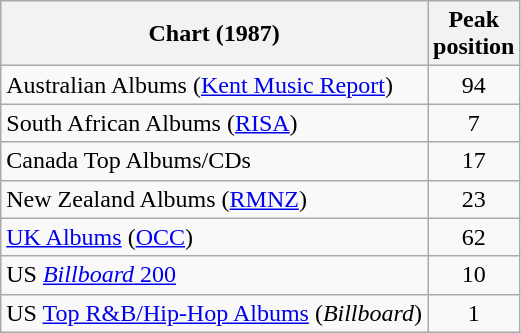<table class="wikitable sortable">
<tr>
<th align="left">Chart (1987)</th>
<th align="left">Peak<br>position</th>
</tr>
<tr>
<td align="left">Australian Albums (<a href='#'>Kent Music Report</a>)</td>
<td align="center">94</td>
</tr>
<tr>
<td align="left">South African Albums (<a href='#'>RISA</a>)</td>
<td align="center">7</td>
</tr>
<tr>
<td align="left">Canada Top Albums/CDs</td>
<td align="center">17</td>
</tr>
<tr>
<td align="left">New Zealand Albums (<a href='#'>RMNZ</a>)</td>
<td align="center">23</td>
</tr>
<tr>
<td align="left"><a href='#'>UK Albums</a> (<a href='#'>OCC</a>)</td>
<td align="center">62</td>
</tr>
<tr>
<td align="left">US <a href='#'><em>Billboard</em> 200</a></td>
<td align="center">10</td>
</tr>
<tr>
<td align="left">US <a href='#'>Top R&B/Hip-Hop Albums</a> (<em>Billboard</em>)</td>
<td align="center">1</td>
</tr>
</table>
